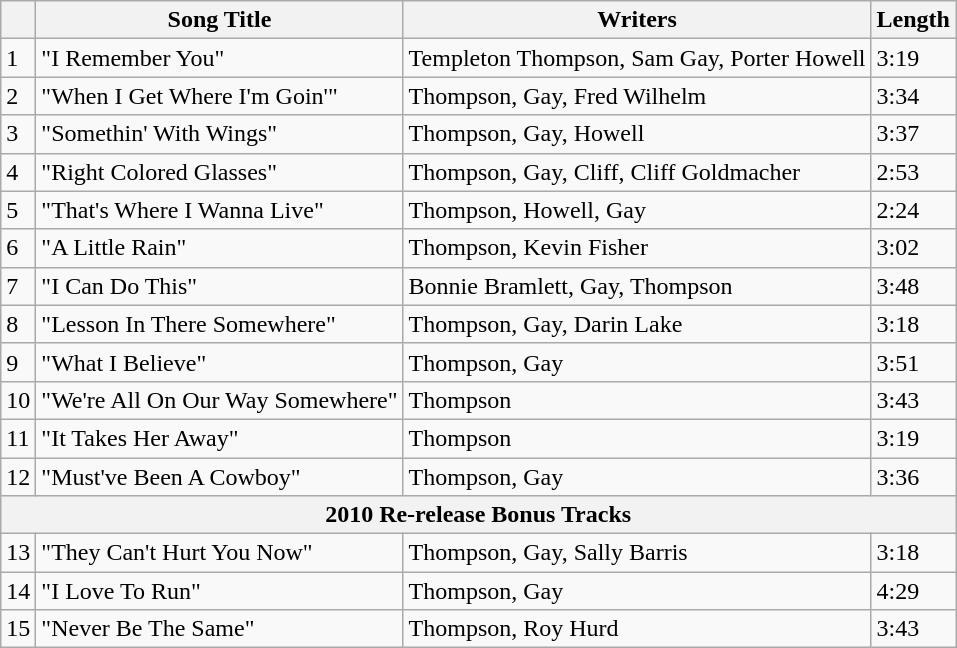<table class="wikitable">
<tr>
<th></th>
<th>Song Title</th>
<th>Writers</th>
<th>Length</th>
</tr>
<tr>
<td>1</td>
<td>"I Remember You"</td>
<td>Templeton Thompson, Sam Gay, Porter Howell</td>
<td>3:19</td>
</tr>
<tr>
<td>2</td>
<td>"When I Get Where I'm Goin'"</td>
<td>Thompson, Gay, Fred Wilhelm</td>
<td>3:34</td>
</tr>
<tr>
<td>3</td>
<td>"Somethin' With Wings"</td>
<td>Thompson, Gay, Howell</td>
<td>3:37</td>
</tr>
<tr>
<td>4</td>
<td>"Right Colored Glasses"</td>
<td>Thompson, Gay, Cliff, Cliff Goldmacher</td>
<td>2:53</td>
</tr>
<tr>
<td>5</td>
<td>"That's Where I Wanna Live"</td>
<td>Thompson, Howell, Gay</td>
<td>2:24</td>
</tr>
<tr>
<td>6</td>
<td>"A Little Rain"</td>
<td>Thompson, Kevin Fisher</td>
<td>3:02</td>
</tr>
<tr>
<td>7</td>
<td>"I Can Do This"</td>
<td>Bonnie Bramlett, Gay, Thompson</td>
<td>3:48</td>
</tr>
<tr>
<td>8</td>
<td>"Lesson In There Somewhere"</td>
<td>Thompson, Gay, Darin Lake</td>
<td>3:18</td>
</tr>
<tr>
<td>9</td>
<td>"What I Believe"</td>
<td>Thompson, Gay</td>
<td>3:51</td>
</tr>
<tr>
<td>10</td>
<td>"We're All On Our Way Somewhere"</td>
<td>Thompson</td>
<td>3:43</td>
</tr>
<tr>
<td>11</td>
<td>"It Takes Her Away"</td>
<td>Thompson</td>
<td>3:19</td>
</tr>
<tr>
<td>12</td>
<td>"Must've Been A Cowboy"</td>
<td>Thompson, Gay</td>
<td>3:36</td>
</tr>
<tr>
<th colspan="4"><strong>2010 Re-release Bonus Tracks</strong></th>
</tr>
<tr>
<td>13</td>
<td>"They Can't Hurt You Now"</td>
<td>Thompson, Gay, Sally Barris</td>
<td>3:18</td>
</tr>
<tr>
<td>14</td>
<td>"I Love To Run"</td>
<td>Thompson, Gay</td>
<td>4:29</td>
</tr>
<tr>
<td>15</td>
<td>"Never Be The Same"</td>
<td>Thompson, Roy Hurd</td>
<td>3:43</td>
</tr>
</table>
